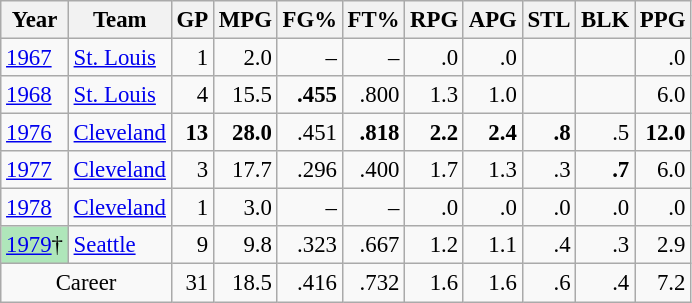<table class="wikitable sortable" style="font-size:95%; text-align:right;">
<tr>
<th>Year</th>
<th>Team</th>
<th>GP</th>
<th>MPG</th>
<th>FG%</th>
<th>FT%</th>
<th>RPG</th>
<th>APG</th>
<th>STL</th>
<th>BLK</th>
<th>PPG</th>
</tr>
<tr>
<td style="text-align:left;"><a href='#'>1967</a></td>
<td style="text-align:left;"><a href='#'>St. Louis</a></td>
<td>1</td>
<td>2.0</td>
<td>–</td>
<td>–</td>
<td>.0</td>
<td>.0</td>
<td></td>
<td></td>
<td>.0</td>
</tr>
<tr>
<td style="text-align:left;"><a href='#'>1968</a></td>
<td style="text-align:left;"><a href='#'>St. Louis</a></td>
<td>4</td>
<td>15.5</td>
<td><strong>.455</strong></td>
<td>.800</td>
<td>1.3</td>
<td>1.0</td>
<td></td>
<td></td>
<td>6.0</td>
</tr>
<tr>
<td style="text-align:left;"><a href='#'>1976</a></td>
<td style="text-align:left;"><a href='#'>Cleveland</a></td>
<td><strong>13</strong></td>
<td><strong>28.0</strong></td>
<td>.451</td>
<td><strong>.818</strong></td>
<td><strong>2.2</strong></td>
<td><strong>2.4</strong></td>
<td><strong>.8</strong></td>
<td>.5</td>
<td><strong>12.0</strong></td>
</tr>
<tr>
<td style="text-align:left;"><a href='#'>1977</a></td>
<td style="text-align:left;"><a href='#'>Cleveland</a></td>
<td>3</td>
<td>17.7</td>
<td>.296</td>
<td>.400</td>
<td>1.7</td>
<td>1.3</td>
<td>.3</td>
<td><strong>.7</strong></td>
<td>6.0</td>
</tr>
<tr>
<td style="text-align:left;"><a href='#'>1978</a></td>
<td style="text-align:left;"><a href='#'>Cleveland</a></td>
<td>1</td>
<td>3.0</td>
<td>–</td>
<td>–</td>
<td>.0</td>
<td>.0</td>
<td>.0</td>
<td>.0</td>
<td>.0</td>
</tr>
<tr>
<td style="text-align:left;background:#afe6ba;"><a href='#'>1979</a>†</td>
<td style="text-align:left;"><a href='#'>Seattle</a></td>
<td>9</td>
<td>9.8</td>
<td>.323</td>
<td>.667</td>
<td>1.2</td>
<td>1.1</td>
<td>.4</td>
<td>.3</td>
<td>2.9</td>
</tr>
<tr class="sortbottom">
<td style="text-align:center;" colspan="2">Career</td>
<td>31</td>
<td>18.5</td>
<td>.416</td>
<td>.732</td>
<td>1.6</td>
<td>1.6</td>
<td>.6</td>
<td>.4</td>
<td>7.2</td>
</tr>
</table>
